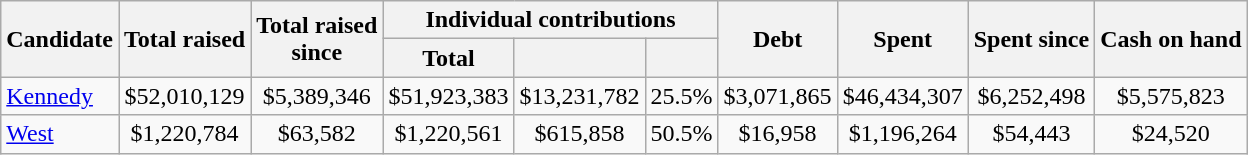<table class="wikitable sortable" style="text-align:center;">
<tr>
<th scope="col" rowspan=2>Candidate</th>
<th scope="col" data-sort-type=currency rowspan=2>Total raised</th>
<th scope="col" data-sort-type=currency rowspan=2>Total raised<br>since </th>
<th scope="col" colspan=3>Individual contributions</th>
<th scope="col" data-sort-type=currency rowspan=2>Debt</th>
<th scope="col" data-sort-type=currency rowspan=2>Spent</th>
<th scope="col" data-sort-type=currency rowspan=2>Spent since<br></th>
<th scope="col" data-sort-type=currency rowspan=2>Cash on hand</th>
</tr>
<tr>
<th scope="col" data-sort-type=currency>Total</th>
<th scope="col" data-sort-type=currency></th>
<th scope="col" data-sort-type=number></th>
</tr>
<tr>
<td style="text-align: left;"><a href='#'>Kennedy</a></td>
<td>$52,010,129</td>
<td>$5,389,346</td>
<td>$51,923,383</td>
<td>$13,231,782</td>
<td>25.5%</td>
<td>$3,071,865</td>
<td>$46,434,307</td>
<td>$6,252,498</td>
<td>$5,575,823</td>
</tr>
<tr>
<td style="text-align: left;"><a href='#'>West</a></td>
<td>$1,220,784</td>
<td>$63,582</td>
<td>$1,220,561</td>
<td>$615,858</td>
<td>50.5%</td>
<td>$16,958</td>
<td>$1,196,264</td>
<td>$54,443</td>
<td>$24,520</td>
</tr>
</table>
